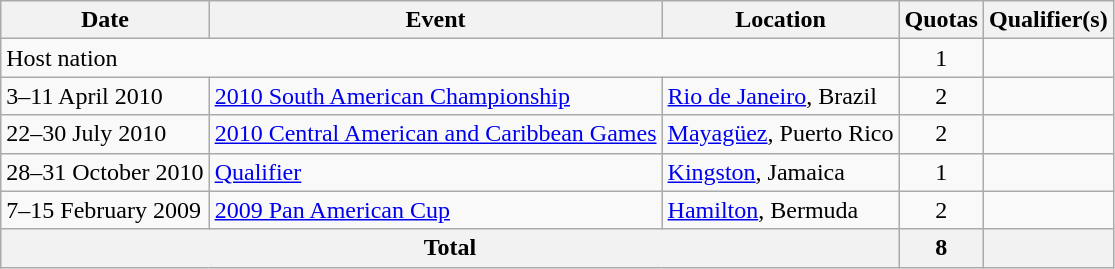<table class="wikitable">
<tr>
<th>Date</th>
<th>Event</th>
<th>Location</th>
<th>Quotas</th>
<th>Qualifier(s)</th>
</tr>
<tr>
<td colspan=3>Host nation</td>
<td align=center>1</td>
<td></td>
</tr>
<tr>
<td>3–11 April 2010</td>
<td><a href='#'>2010 South American Championship</a></td>
<td><a href='#'>Rio de Janeiro</a>, Brazil</td>
<td align=center>2</td>
<td><br></td>
</tr>
<tr>
<td>22–30 July 2010</td>
<td><a href='#'>2010 Central American and Caribbean Games</a></td>
<td><a href='#'>Mayagüez</a>, Puerto Rico</td>
<td align=center>2</td>
<td><br></td>
</tr>
<tr>
<td>28–31 October 2010</td>
<td><a href='#'>Qualifier</a></td>
<td><a href='#'>Kingston</a>, Jamaica</td>
<td align=center>1</td>
<td></td>
</tr>
<tr>
<td>7–15 February 2009</td>
<td><a href='#'>2009 Pan American Cup</a></td>
<td><a href='#'>Hamilton</a>, Bermuda</td>
<td align=center>2</td>
<td><br></td>
</tr>
<tr>
<th colspan=3>Total</th>
<th>8</th>
<th></th>
</tr>
</table>
